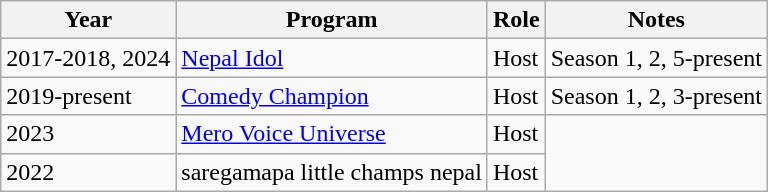<table class="wikitable">
<tr>
<th>Year</th>
<th>Program</th>
<th>Role</th>
<th>Notes</th>
</tr>
<tr>
<td>2017-2018, 2024</td>
<td><a href='#'>Nepal Idol</a></td>
<td>Host</td>
<td>Season 1, 2, 5-present</td>
</tr>
<tr>
<td>2019-present</td>
<td><a href='#'>Comedy Champion</a></td>
<td>Host</td>
<td>Season 1, 2, 3-present</td>
</tr>
<tr>
<td>2023</td>
<td><a href='#'>Mero Voice Universe</a></td>
<td>Host</td>
</tr>
<tr>
<td>2022</td>
<td>saregamapa little champs nepal</td>
<td>Host</td>
</tr>
</table>
